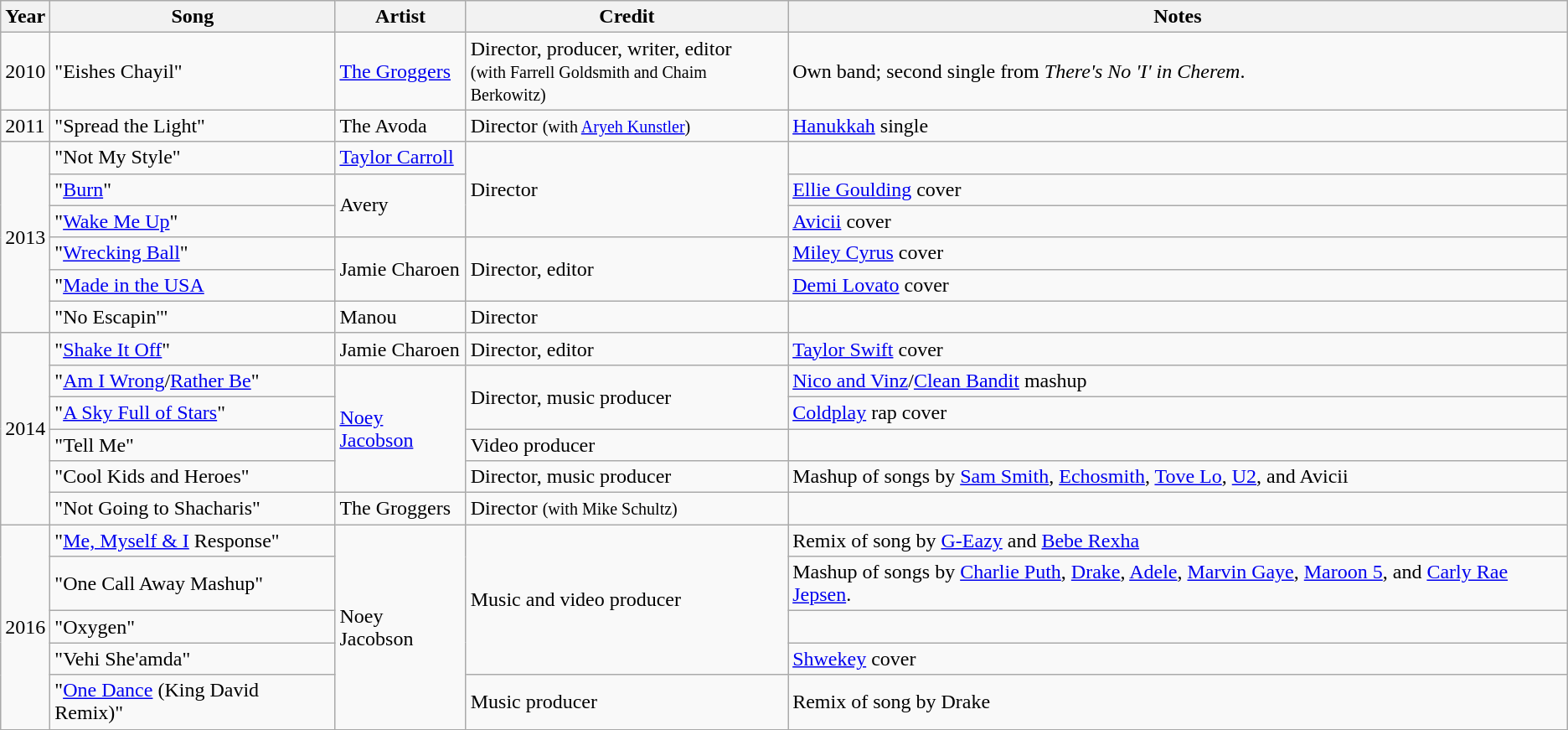<table class="wikitable">
<tr>
<th>Year</th>
<th>Song</th>
<th>Artist</th>
<th>Credit</th>
<th>Notes</th>
</tr>
<tr>
<td>2010</td>
<td>"Eishes Chayil"</td>
<td><a href='#'>The Groggers</a></td>
<td>Director, producer, writer, editor<br><small>(with Farrell Goldsmith and Chaim Berkowitz)</small></td>
<td>Own band; second single from <em>There's No 'I' in Cherem</em>.</td>
</tr>
<tr>
<td>2011</td>
<td>"Spread the Light"</td>
<td>The Avoda</td>
<td>Director <small>(with <a href='#'>Aryeh Kunstler</a>)</small></td>
<td><a href='#'>Hanukkah</a> single</td>
</tr>
<tr>
<td rowspan="6">2013</td>
<td>"Not My Style"</td>
<td><a href='#'>Taylor Carroll</a></td>
<td rowspan="3">Director</td>
<td></td>
</tr>
<tr>
<td>"<a href='#'>Burn</a>"</td>
<td rowspan="2">Avery</td>
<td><a href='#'>Ellie Goulding</a> cover</td>
</tr>
<tr>
<td>"<a href='#'>Wake Me Up</a>"</td>
<td><a href='#'>Avicii</a> cover</td>
</tr>
<tr>
<td>"<a href='#'>Wrecking Ball</a>"</td>
<td rowspan="2">Jamie Charoen</td>
<td rowspan="2">Director, editor</td>
<td><a href='#'>Miley Cyrus</a> cover</td>
</tr>
<tr>
<td>"<a href='#'>Made in the USA</a></td>
<td><a href='#'>Demi Lovato</a> cover</td>
</tr>
<tr>
<td>"No Escapin'"</td>
<td>Manou</td>
<td>Director</td>
<td></td>
</tr>
<tr>
<td rowspan="6">2014</td>
<td>"<a href='#'>Shake It Off</a>"</td>
<td>Jamie Charoen</td>
<td>Director, editor</td>
<td><a href='#'>Taylor Swift</a> cover</td>
</tr>
<tr>
<td>"<a href='#'>Am I Wrong</a>/<a href='#'>Rather Be</a>"</td>
<td rowspan="4"><a href='#'>Noey Jacobson</a></td>
<td rowspan="2">Director, music producer</td>
<td><a href='#'>Nico and Vinz</a>/<a href='#'>Clean Bandit</a> mashup</td>
</tr>
<tr>
<td>"<a href='#'>A Sky Full of Stars</a>"</td>
<td><a href='#'>Coldplay</a> rap cover</td>
</tr>
<tr>
<td>"Tell Me"</td>
<td>Video producer</td>
<td></td>
</tr>
<tr>
<td>"Cool Kids and Heroes"</td>
<td>Director, music producer</td>
<td>Mashup of songs by <a href='#'>Sam Smith</a>, <a href='#'>Echosmith</a>, <a href='#'>Tove Lo</a>, <a href='#'>U2</a>, and Avicii</td>
</tr>
<tr>
<td>"Not Going to Shacharis"</td>
<td>The Groggers</td>
<td>Director <small>(with Mike Schultz)</small></td>
</tr>
<tr>
<td rowspan="5">2016</td>
<td>"<a href='#'>Me, Myself & I</a> Response"</td>
<td rowspan="5">Noey Jacobson</td>
<td rowspan="4">Music and video producer</td>
<td>Remix of song by <a href='#'>G-Eazy</a> and <a href='#'>Bebe Rexha</a></td>
</tr>
<tr>
<td>"One Call Away Mashup"</td>
<td>Mashup of songs by <a href='#'>Charlie Puth</a>, <a href='#'>Drake</a>, <a href='#'>Adele</a>, <a href='#'>Marvin Gaye</a>, <a href='#'>Maroon 5</a>, and <a href='#'>Carly Rae Jepsen</a>.</td>
</tr>
<tr>
<td>"Oxygen"</td>
</tr>
<tr>
<td>"Vehi She'amda"</td>
<td><a href='#'>Shwekey</a> cover</td>
</tr>
<tr>
<td>"<a href='#'>One Dance</a> (King David Remix)"</td>
<td>Music producer</td>
<td>Remix of song by Drake</td>
</tr>
</table>
